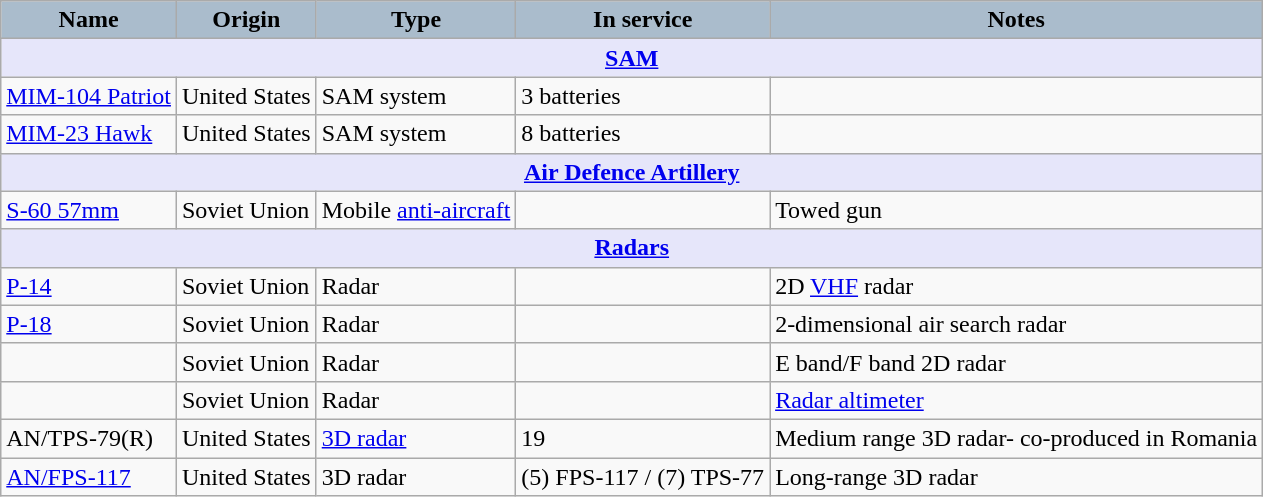<table class="wikitable">
<tr>
<th style="text-align:center; background:#aabccc;">Name</th>
<th style="text-align: center; background:#aabccc;">Origin</th>
<th style="text-align:l center; background:#aabccc;">Type</th>
<th style="text-align:l center; background:#aabccc;">In service</th>
<th style="text-align: center; background:#aabccc;">Notes</th>
</tr>
<tr>
<th style="align: center; background: lavender;" colspan="7"><a href='#'>SAM</a></th>
</tr>
<tr>
<td><a href='#'>MIM-104 Patriot</a></td>
<td>United States</td>
<td>SAM system</td>
<td>3 batteries</td>
<td></td>
</tr>
<tr>
<td><a href='#'>MIM-23 Hawk</a></td>
<td>United States</td>
<td>SAM system</td>
<td>8 batteries</td>
<td></td>
</tr>
<tr>
<th style="align: center; background: lavender;" colspan="7"><a href='#'>Air Defence Artillery</a></th>
</tr>
<tr>
<td><a href='#'>S-60 57mm</a></td>
<td>Soviet Union</td>
<td>Mobile <a href='#'>anti-aircraft</a></td>
<td></td>
<td>Towed gun</td>
</tr>
<tr>
<th style="align: center; background: lavender;" colspan="7"><a href='#'>Radars</a></th>
</tr>
<tr>
<td><a href='#'>P-14</a></td>
<td>Soviet Union</td>
<td>Radar</td>
<td></td>
<td>2D <a href='#'>VHF</a> radar</td>
</tr>
<tr>
<td><a href='#'>P-18</a></td>
<td>Soviet Union</td>
<td>Radar</td>
<td></td>
<td>2-dimensional air search radar</td>
</tr>
<tr>
<td></td>
<td>Soviet Union</td>
<td>Radar</td>
<td></td>
<td>E band/F band 2D radar</td>
</tr>
<tr>
<td></td>
<td>Soviet Union</td>
<td>Radar</td>
<td></td>
<td><a href='#'>Radar altimeter</a></td>
</tr>
<tr>
<td>AN/TPS-79(R)</td>
<td>United States</td>
<td><a href='#'>3D radar</a></td>
<td>19</td>
<td>Medium range 3D radar- co-produced in Romania</td>
</tr>
<tr>
<td><a href='#'>AN/FPS-117</a></td>
<td>United States</td>
<td>3D radar</td>
<td>(5) FPS-117 / (7) TPS-77</td>
<td>Long-range 3D radar</td>
</tr>
</table>
